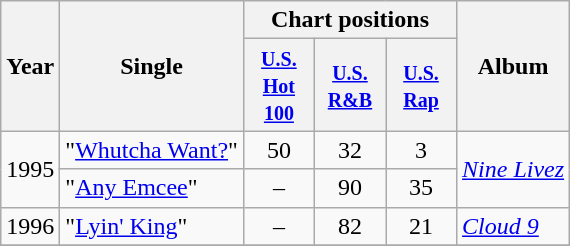<table class="wikitable">
<tr>
<th rowspan="2">Year</th>
<th rowspan="2">Single</th>
<th colspan="3">Chart positions</th>
<th rowspan="2">Album</th>
</tr>
<tr>
<th width="40"><small><a href='#'>U.S. Hot 100</a></small></th>
<th width="40"><small><a href='#'>U.S. R&B</a></small></th>
<th width="40"><small><a href='#'>U.S. Rap</a></small></th>
</tr>
<tr>
<td rowspan="2" align="center">1995</td>
<td align="left">"<a href='#'>Whutcha Want?</a>"</td>
<td align="center">50</td>
<td align="center">32</td>
<td align="center">3</td>
<td rowspan="2" align="left"><em><a href='#'>Nine Livez</a></em></td>
</tr>
<tr>
<td align="left">"<a href='#'>Any Emcee</a>"</td>
<td align="center">–</td>
<td align="center">90</td>
<td align="center">35</td>
</tr>
<tr>
<td align="center">1996</td>
<td align="left">"<a href='#'>Lyin' King</a>"</td>
<td align="center">–</td>
<td align="center">82</td>
<td align="center">21</td>
<td align="left"><em><a href='#'>Cloud 9</a></em></td>
</tr>
<tr>
</tr>
</table>
